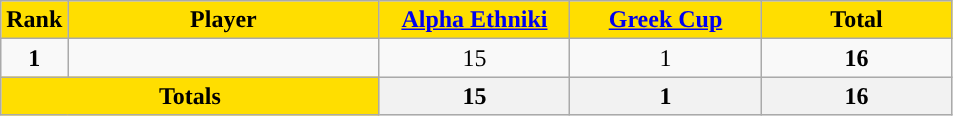<table class="wikitable sortable" style="text-align:center">
<tr>
<th style="background:#FFDE00">Rank</th>
<th width=200 style="background:#FFDE00">Player</th>
<th width=120 style="background:#FFDE00"><a href='#'>Alpha Ethniki</a></th>
<th width=120 style="background:#FFDE00"><a href='#'>Greek Cup</a></th>
<th width=120 style="background:#FFDE00">Total</th>
</tr>
<tr>
<td><strong>1</strong></td>
<td align=left></td>
<td>15</td>
<td>1</td>
<td><strong>16</strong></td>
</tr>
<tr class="sortbottom">
<th colspan=2 style="background:#FFDE00"><strong>Totals</strong></th>
<th><strong>15</strong></th>
<th><strong> 1</strong></th>
<th><strong>16</strong></th>
</tr>
</table>
